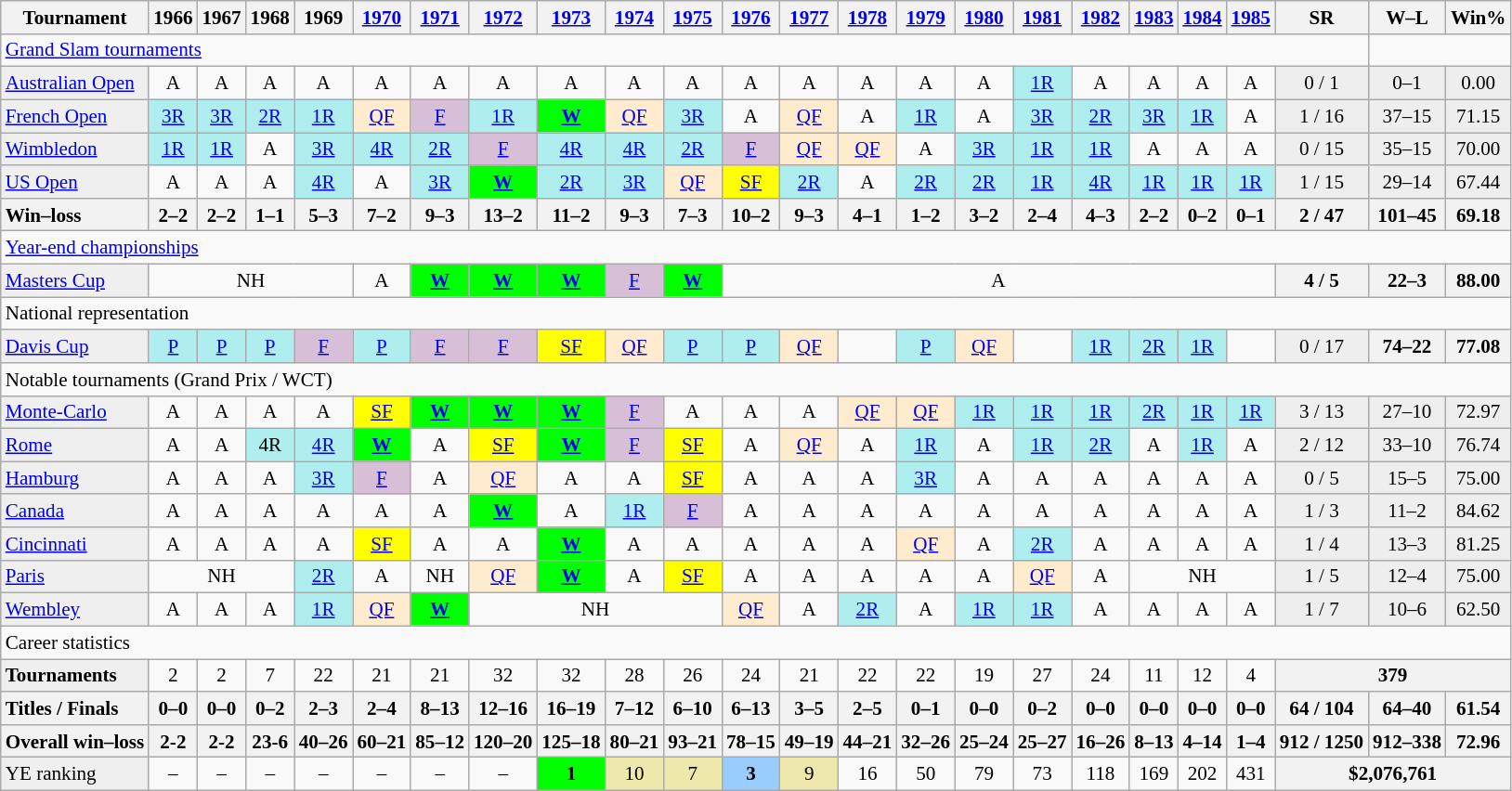<table class=wikitable style=text-align:center;font-size:88%>
<tr>
<th>Tournament</th>
<th>1966</th>
<th>1967</th>
<th>1968</th>
<th>1969</th>
<th><a href='#'>1970</a></th>
<th><a href='#'>1971</a></th>
<th><a href='#'>1972</a></th>
<th><a href='#'>1973</a></th>
<th><a href='#'>1974</a></th>
<th><a href='#'>1975</a></th>
<th><a href='#'>1976</a></th>
<th><a href='#'>1977</a></th>
<th><a href='#'>1978</a></th>
<th><a href='#'>1979</a></th>
<th><a href='#'>1980</a></th>
<th><a href='#'>1981</a></th>
<th><a href='#'>1982</a></th>
<th><a href='#'>1983</a></th>
<th><a href='#'>1984</a></th>
<th><a href='#'>1985</a></th>
<th>SR</th>
<th>W–L</th>
<th>Win%</th>
</tr>
<tr>
<td colspan="22" style="text-align:left"><a href='#'>Grand Slam tournaments</a></td>
</tr>
<tr>
<td style="background:#efefef;" align=left><a href='#'>Australian Open</a></td>
<td>A</td>
<td>A</td>
<td>A</td>
<td>A</td>
<td>A</td>
<td>A</td>
<td>A</td>
<td>A</td>
<td>A</td>
<td>A</td>
<td>A</td>
<td>A</td>
<td>A</td>
<td>A</td>
<td>A</td>
<td style="background:#afeeee;"><a href='#'>1R</a></td>
<td>A</td>
<td>A</td>
<td>A</td>
<td>A</td>
<td style="background:#eeeeee;">0 / 1</td>
<td style="background:#eeeeee;">0–1</td>
<td style="background:#eeeeee;">0.00</td>
</tr>
<tr>
<td style="background:#efefef;" align=left><a href='#'>French Open</a></td>
<td style="background:#afeeee;"><a href='#'>3R</a></td>
<td style="background:#afeeee;"><a href='#'>3R</a></td>
<td style="background:#afeeee;"><a href='#'>2R</a></td>
<td style="background:#afeeee;"><a href='#'>1R</a></td>
<td style="background:#ffebcd;"><a href='#'>QF</a></td>
<td style="background:#d8bfd8;"><a href='#'>F</a></td>
<td style="background:#afeeee;"><a href='#'>1R</a></td>
<td style="background:lime;"><a href='#'><strong>W</strong></a></td>
<td style="background:#ffebcd;"><a href='#'>QF</a></td>
<td style="background:#afeeee;"><a href='#'>3R</a></td>
<td>A</td>
<td style="background:#ffebcd;"><a href='#'>QF</a></td>
<td>A</td>
<td style="background:#afeeee;"><a href='#'>1R</a></td>
<td>A</td>
<td style="background:#afeeee;"><a href='#'>3R</a></td>
<td style="background:#afeeee;"><a href='#'>2R</a></td>
<td style="background:#afeeee;"><a href='#'>3R</a></td>
<td style="background:#afeeee;"><a href='#'>1R</a></td>
<td>A</td>
<td style="background:#eeeeee;">1 / 16</td>
<td style="background:#eeeeee;">37–15</td>
<td style="background:#eeeeee;">71.15</td>
</tr>
<tr>
<td style="background:#efefef;" align=left><a href='#'>Wimbledon</a></td>
<td style="background:#afeeee;"><a href='#'>1R</a></td>
<td style="background:#afeeee;"><a href='#'>1R</a></td>
<td>A</td>
<td style="background:#afeeee;"><a href='#'>3R</a></td>
<td style="background:#afeeee;"><a href='#'>4R</a></td>
<td style="background:#afeeee;"><a href='#'>2R</a></td>
<td style="background:#d8bfd8;"><a href='#'>F</a></td>
<td style="background:#afeeee;"><a href='#'>4R</a></td>
<td style="background:#afeeee;"><a href='#'>4R</a></td>
<td style="background:#afeeee;"><a href='#'>2R</a></td>
<td style="background:#d8bfd8;"><a href='#'>F</a></td>
<td style="background:#ffebcd;"><a href='#'>QF</a></td>
<td style="background:#ffebcd;"><a href='#'>QF</a></td>
<td>A</td>
<td style="background:#afeeee;"><a href='#'>3R</a></td>
<td style="background:#afeeee;"><a href='#'>1R</a></td>
<td style="background:#afeeee;"><a href='#'>1R</a></td>
<td>A</td>
<td>A</td>
<td>A</td>
<td style="background:#eeeeee;">0 / 15</td>
<td style="background:#eeeeee;">35–15</td>
<td style="background:#eeeeee;">70.00</td>
</tr>
<tr>
<td style="background:#efefef;" align=left><a href='#'>US Open</a></td>
<td>A</td>
<td>A</td>
<td>A</td>
<td style="background:#afeeee;"><a href='#'>4R</a></td>
<td>A</td>
<td style="background:#afeeee;"><a href='#'>3R</a></td>
<td style="background:lime;"><a href='#'><strong>W</strong></a></td>
<td style="background:#afeeee;"><a href='#'>2R</a></td>
<td style="background:#afeeee;"><a href='#'>3R</a></td>
<td style="background:#ffebcd;"><a href='#'>QF</a></td>
<td bgcolor=yellow><a href='#'>SF</a></td>
<td style="background:#afeeee;"><a href='#'>2R</a></td>
<td>A</td>
<td style="background:#afeeee;"><a href='#'>2R</a></td>
<td style="background:#afeeee;"><a href='#'>2R</a></td>
<td style="background:#afeeee;"><a href='#'>1R</a></td>
<td style="background:#afeeee;"><a href='#'>4R</a></td>
<td style="background:#afeeee;"><a href='#'>1R</a></td>
<td style="background:#afeeee;"><a href='#'>1R</a></td>
<td style="background:#afeeee;"><a href='#'>1R</a></td>
<td style="background:#eeeeee;">1 / 15</td>
<td style="background:#eeeeee;">29–14</td>
<td style="background:#eeeeee;">67.44</td>
</tr>
<tr>
<th style=text-align:left>Win–loss</th>
<th>2–2</th>
<th>2–2</th>
<th>1–1</th>
<th>5–3</th>
<th>7–2</th>
<th>9–3</th>
<th>13–2</th>
<th>11–2</th>
<th>9–3</th>
<th>7–3</th>
<th>10–2</th>
<th>9–3</th>
<th>4–1</th>
<th>1–2</th>
<th>3–2</th>
<th>2–4</th>
<th>4–3</th>
<th>2–2</th>
<th>0–2</th>
<th>0–1</th>
<th>2 / 47</th>
<th>101–45</th>
<th>69.18</th>
</tr>
<tr>
<td colspan="24" style="text-align:left"><a href='#'>Year-end championships</a></td>
</tr>
<tr>
<td style="background:#efefef;" align=left><a href='#'>Masters Cup</a></td>
<td colspan="4">NH</td>
<td colspan="1">A</td>
<td style="background:lime;"><a href='#'><strong>W</strong></a></td>
<td style="background:lime;"><a href='#'><strong>W</strong></a></td>
<td style="background:lime;"><a href='#'><strong>W</strong></a></td>
<td style="background:#d8bfd8;"><a href='#'>F</a></td>
<td style="background:lime;"><a href='#'><strong>W</strong></a></td>
<td colspan="10">A</td>
<th>4 / 5</th>
<th>22–3</th>
<th>88.00</th>
</tr>
<tr>
<td colspan="24" style="text-align:left">National representation</td>
</tr>
<tr>
<td style="background:#efefef;" align=left><a href='#'>Davis Cup</a></td>
<td style="background:#afeeee;"><a href='#'>P</a></td>
<td style="background:#afeeee;"><a href='#'>P</a></td>
<td style="background:#afeeee;"><a href='#'>P</a></td>
<td style="background:#d8bfd8;"><a href='#'>F</a></td>
<td style="background:#afeeee;"><a href='#'>P</a></td>
<td style="background:#d8bfd8;"><a href='#'>F</a></td>
<td style="background:#d8bfd8;"><a href='#'>F</a></td>
<td bgcolor=yellow><a href='#'>SF</a></td>
<td style="background:#ffebcd;"><a href='#'>QF</a></td>
<td style="background:#afeeee;"><a href='#'>P</a></td>
<td style="background:#afeeee;"><a href='#'>P</a></td>
<td style="background:#ffebcd;"><a href='#'>QF</a></td>
<td></td>
<td style="background:#afeeee;"><a href='#'>P</a></td>
<td style="background:#ffebcd;"><a href='#'>QF</a></td>
<td></td>
<td style="background:#afeeee;"><a href='#'>1R</a></td>
<td style="background:#afeeee;"><a href='#'>2R</a></td>
<td style="background:#afeeee;"><a href='#'>1R</a></td>
<td></td>
<td style="background:#eeeeee;">0 / 17</td>
<th>74–22</th>
<th>77.08</th>
</tr>
<tr>
<td colspan="24" style="text-align:left">Notable tournaments (Grand Prix / WCT)</td>
</tr>
<tr>
<td bgcolor=efefef align=left><a href='#'>Monte-Carlo</a></td>
<td>A</td>
<td>A</td>
<td>A</td>
<td>A</td>
<td bgcolor=yellow><a href='#'>SF</a></td>
<td style="background:lime;"><a href='#'><strong>W</strong></a></td>
<td style="background:lime;"><a href='#'><strong>W</strong></a></td>
<td style="background:lime;"><a href='#'><strong>W</strong></a></td>
<td style="background:#d8bfd8;"><a href='#'>F</a></td>
<td>A</td>
<td>A</td>
<td>A</td>
<td style="background:#ffebcd;"><a href='#'>QF</a></td>
<td style="background:#ffebcd;"><a href='#'>QF</a></td>
<td style="background:#afeeee;"><a href='#'>1R</a></td>
<td style="background:#afeeee;"><a href='#'>1R</a></td>
<td style="background:#afeeee;"><a href='#'>1R</a></td>
<td style="background:#afeeee;"><a href='#'>2R</a></td>
<td style="background:#afeeee;"><a href='#'>1R</a></td>
<td style="background:#afeeee;"><a href='#'>1R</a></td>
<td style="background:#eeeeee;">3 / 13</td>
<td style="background:#eeeeee;">27–10</td>
<td style="background:#eeeeee;">72.97</td>
</tr>
<tr>
<td bgcolor=efefef align=left><a href='#'>Rome</a></td>
<td>A</td>
<td>A</td>
<td style="background:#afeeee;">4R</td>
<td style="background:#afeeee;"><a href='#'>4R</a></td>
<td style="background:lime;"><a href='#'><strong>W</strong></a></td>
<td>A</td>
<td bgcolor=yellow><a href='#'>SF</a></td>
<td style="background:lime;"><a href='#'><strong>W</strong></a></td>
<td style="background:#d8bfd8;"><a href='#'>F</a></td>
<td bgcolor=yellow><a href='#'>SF</a></td>
<td>A</td>
<td style="background:#ffebcd;"><a href='#'>QF</a></td>
<td>A</td>
<td style="background:#afeeee;"><a href='#'>1R</a></td>
<td>A</td>
<td style="background:#afeeee;"><a href='#'>1R</a></td>
<td style="background:#afeeee;"><a href='#'>2R</a></td>
<td>A</td>
<td style="background:#afeeee;"><a href='#'>1R</a></td>
<td>A</td>
<td style="background:#eeeeee;">2 / 12</td>
<td style="background:#eeeeee;">33–10</td>
<td style="background:#eeeeee;">76.74</td>
</tr>
<tr>
<td bgcolor=efefef align=left><a href='#'>Hamburg</a></td>
<td>A</td>
<td>A</td>
<td>A</td>
<td style="background:#afeeee;"><a href='#'>3R</a></td>
<td style="background:#d8bfd8;"><a href='#'>F</a></td>
<td>A</td>
<td style="background:#ffebcd;"><a href='#'>QF</a></td>
<td>A</td>
<td>A</td>
<td bgcolor=yellow><a href='#'>SF</a></td>
<td>A</td>
<td>A</td>
<td>A</td>
<td style="background:#afeeee;"><a href='#'>3R</a></td>
<td>A</td>
<td>A</td>
<td>A</td>
<td>A</td>
<td>A</td>
<td>A</td>
<td style="background:#eeeeee;">0 / 5</td>
<td style="background:#eeeeee;">15–5</td>
<td style="background:#eeeeee;">75.00</td>
</tr>
<tr>
<td bgcolor=efefef align=left><a href='#'>Canada</a></td>
<td>A</td>
<td>A</td>
<td>A</td>
<td>A</td>
<td>A</td>
<td>A</td>
<td style="background:lime;"><a href='#'><strong>W</strong></a></td>
<td>A</td>
<td style="background:#afeeee;"><a href='#'>1R</a></td>
<td style="background:#d8bfd8;"><a href='#'>F</a></td>
<td>A</td>
<td>A</td>
<td>A</td>
<td>A</td>
<td>A</td>
<td>A</td>
<td>A</td>
<td>A</td>
<td>A</td>
<td>A</td>
<td style="background:#eeeeee;">1 / 3</td>
<td style="background:#eeeeee;">11–2</td>
<td style="background:#eeeeee;">84.62</td>
</tr>
<tr>
<td bgcolor=efefef align=left><a href='#'>Cincinnati</a></td>
<td>A</td>
<td>A</td>
<td>A</td>
<td>A</td>
<td bgcolor=yellow><a href='#'>SF</a></td>
<td>A</td>
<td>A</td>
<td style="background:lime;"><a href='#'><strong>W</strong></a></td>
<td>A</td>
<td>A</td>
<td>A</td>
<td>A</td>
<td>A</td>
<td style="background:#ffebcd;"><a href='#'>QF</a></td>
<td>A</td>
<td style="background:#afeeee;"><a href='#'>2R</a></td>
<td>A</td>
<td>A</td>
<td>A</td>
<td>A</td>
<td style="background:#eeeeee;">1 / 4</td>
<td style="background:#eeeeee;">13–3</td>
<td style="background:#eeeeee;">81.25</td>
</tr>
<tr>
<td bgcolor=efefef align=left><a href='#'>Paris</a></td>
<td colspan="3">NH</td>
<td style="background:#afeeee;"><a href='#'>2R</a></td>
<td>A</td>
<td colspan="1">NH</td>
<td style="background:#ffebcd;"><a href='#'>QF</a></td>
<td style="background:lime;"><a href='#'><strong>W</strong></a></td>
<td>A</td>
<td bgcolor=yellow><a href='#'>SF</a></td>
<td>A</td>
<td>A</td>
<td>A</td>
<td>A</td>
<td>A</td>
<td style="background:#ffebcd;"><a href='#'>QF</a></td>
<td>A</td>
<td colspan="3">NH</td>
<td style="background:#eeeeee;">1 / 5</td>
<td style="background:#eeeeee;">12–4</td>
<td style="background:#eeeeee;">75.00</td>
</tr>
<tr>
<td bgcolor=efefef align=left><a href='#'>Wembley</a></td>
<td>A</td>
<td>A</td>
<td>A</td>
<td style="background:#afeeee;"><a href='#'>1R</a></td>
<td style="background:#ffebcd;"><a href='#'>QF</a></td>
<td style="background:lime;"><a href='#'><strong>W</strong></a></td>
<td colspan="4">NH</td>
<td style="background:#ffebcd;"><a href='#'>QF</a></td>
<td>A</td>
<td style="background:#afeeee;"><a href='#'>2R</a></td>
<td>A</td>
<td style="background:#afeeee;"><a href='#'>1R</a></td>
<td style="background:#afeeee;"><a href='#'>1R</a></td>
<td>A</td>
<td>A</td>
<td>A</td>
<td>A</td>
<td style="background:#eeeeee;">1 / 7</td>
<td style="background:#eeeeee;">10–6</td>
<td style="background:#eeeeee;">62.50</td>
</tr>
<tr>
<td colspan="24" style="text-align:left">Career statistics</td>
</tr>
<tr>
<td style="background:#efefef;" align=left><strong>Tournaments</strong></td>
<td>2</td>
<td>2</td>
<td>7</td>
<td>22</td>
<td>21</td>
<td>21</td>
<td>32</td>
<td>32</td>
<td>28</td>
<td>26</td>
<td>24</td>
<td>21</td>
<td>22</td>
<td>22</td>
<td>19</td>
<td>27</td>
<td>24</td>
<td>11</td>
<td>12</td>
<td>4</td>
<th colspan=3>379</th>
</tr>
<tr>
<th style=text-align:left>Titles / Finals</th>
<th>0–0</th>
<th>0–0</th>
<th>0–2</th>
<th>2–3</th>
<th>2–4</th>
<th>8–13</th>
<th>12–16</th>
<th>16–19</th>
<th>7–12</th>
<th>6–10</th>
<th>6–13</th>
<th>3–5</th>
<th>2–5</th>
<th>0–1</th>
<th>0–0</th>
<th>0–2</th>
<th>0–0</th>
<th>0–0</th>
<th>0–0</th>
<th>0–0</th>
<th>64 / 104</th>
<th>64–40</th>
<th>61.54</th>
</tr>
<tr>
<th style=text-align:left>Overall win–loss</th>
<th>2-2</th>
<th>2-2</th>
<th>23-6</th>
<th>40–26</th>
<th>60–21</th>
<th>85–12</th>
<th>120–20</th>
<th>125–18</th>
<th>80–21</th>
<th>93–21</th>
<th>78–15</th>
<th>49–19</th>
<th>44–21</th>
<th>32–26</th>
<th>25–24</th>
<th>25–27</th>
<th>16–26</th>
<th>8–13</th>
<th>4–14</th>
<th>1–4</th>
<th>912 / 1250</th>
<th>912–338</th>
<th>72.96</th>
</tr>
<tr>
<td style="background:#efefef;" align=left>YE ranking</td>
<td>–</td>
<td>–</td>
<td>–</td>
<td>–</td>
<td>–</td>
<td>–</td>
<td>–</td>
<td style="background:lime;"><strong>1</strong></td>
<td bgcolor=#eee8AA>10</td>
<td bgcolor=#eee8AA>7</td>
<td bgcolor=99ccff><strong>3</strong></td>
<td bgcolor=#eee8AA>9</td>
<td>16</td>
<td>50</td>
<td>79</td>
<td>73</td>
<td>118</td>
<td>169</td>
<td>202</td>
<td>431</td>
<th colspan=3>$2,076,761</th>
</tr>
</table>
